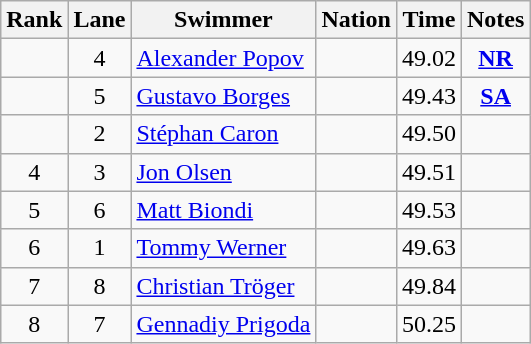<table class="wikitable sortable" style="text-align:center">
<tr>
<th>Rank</th>
<th>Lane</th>
<th>Swimmer</th>
<th>Nation</th>
<th>Time</th>
<th>Notes</th>
</tr>
<tr>
<td></td>
<td>4</td>
<td align=left><a href='#'>Alexander Popov</a></td>
<td align=left></td>
<td>49.02</td>
<td><strong><a href='#'>NR</a></strong></td>
</tr>
<tr>
<td></td>
<td>5</td>
<td align=left><a href='#'>Gustavo Borges</a></td>
<td align=left></td>
<td>49.43</td>
<td><strong><a href='#'>SA</a></strong></td>
</tr>
<tr>
<td></td>
<td>2</td>
<td align=left><a href='#'>Stéphan Caron</a></td>
<td align=left></td>
<td>49.50</td>
<td></td>
</tr>
<tr>
<td>4</td>
<td>3</td>
<td align=left><a href='#'>Jon Olsen</a></td>
<td align=left></td>
<td>49.51</td>
<td></td>
</tr>
<tr>
<td>5</td>
<td>6</td>
<td align=left><a href='#'>Matt Biondi</a></td>
<td align=left></td>
<td>49.53</td>
<td></td>
</tr>
<tr>
<td>6</td>
<td>1</td>
<td align=left><a href='#'>Tommy Werner</a></td>
<td align=left></td>
<td>49.63</td>
<td></td>
</tr>
<tr>
<td>7</td>
<td>8</td>
<td align=left><a href='#'>Christian Tröger</a></td>
<td align=left></td>
<td>49.84</td>
<td></td>
</tr>
<tr>
<td>8</td>
<td>7</td>
<td align=left><a href='#'>Gennadiy Prigoda</a></td>
<td align=left></td>
<td>50.25</td>
<td></td>
</tr>
</table>
